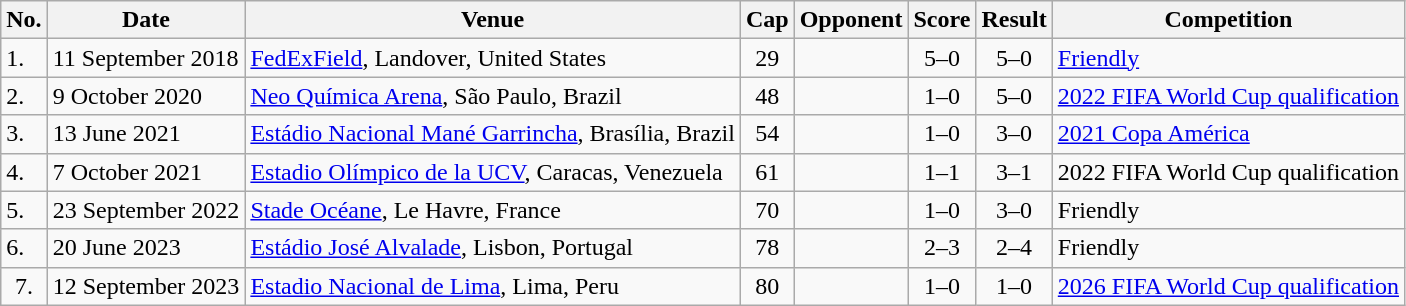<table class="wikitable" style="text-align: left;" align="center">
<tr>
<th>No.</th>
<th>Date</th>
<th>Venue</th>
<th>Cap</th>
<th>Opponent</th>
<th>Score</th>
<th>Result</th>
<th>Competition</th>
</tr>
<tr>
<td>1.</td>
<td>11 September 2018</td>
<td><a href='#'>FedExField</a>, Landover, United States</td>
<td align="center">29</td>
<td></td>
<td align="center">5–0</td>
<td align="center">5–0</td>
<td><a href='#'>Friendly</a></td>
</tr>
<tr>
<td>2.</td>
<td>9 October 2020</td>
<td><a href='#'>Neo Química Arena</a>, São Paulo, Brazil</td>
<td align="center">48</td>
<td></td>
<td align="center">1–0</td>
<td align="center">5–0</td>
<td><a href='#'>2022 FIFA World Cup qualification</a></td>
</tr>
<tr>
<td>3.</td>
<td>13 June 2021</td>
<td><a href='#'>Estádio Nacional Mané Garrincha</a>, Brasília, Brazil</td>
<td align="center">54</td>
<td></td>
<td align="center">1–0</td>
<td align="center">3–0</td>
<td><a href='#'>2021 Copa América</a></td>
</tr>
<tr>
<td>4.</td>
<td>7 October 2021</td>
<td><a href='#'>Estadio Olímpico de la UCV</a>, Caracas, Venezuela</td>
<td align="center">61</td>
<td></td>
<td align="center">1–1</td>
<td align="center">3–1</td>
<td>2022 FIFA World Cup qualification</td>
</tr>
<tr>
<td>5.</td>
<td>23 September 2022</td>
<td><a href='#'>Stade Océane</a>, Le Havre, France</td>
<td align="center">70</td>
<td></td>
<td align="center">1–0</td>
<td align="center">3–0</td>
<td>Friendly</td>
</tr>
<tr>
<td>6.</td>
<td>20 June 2023</td>
<td><a href='#'>Estádio José Alvalade</a>, Lisbon, Portugal</td>
<td align="center">78</td>
<td></td>
<td align="center">2–3</td>
<td align="center">2–4</td>
<td>Friendly</td>
</tr>
<tr>
<td align="center">7.</td>
<td>12 September 2023</td>
<td><a href='#'>Estadio Nacional de Lima</a>, Lima, Peru</td>
<td align=center>80</td>
<td></td>
<td align="center">1–0</td>
<td align="center">1–0</td>
<td><a href='#'>2026 FIFA World Cup qualification</a></td>
</tr>
</table>
